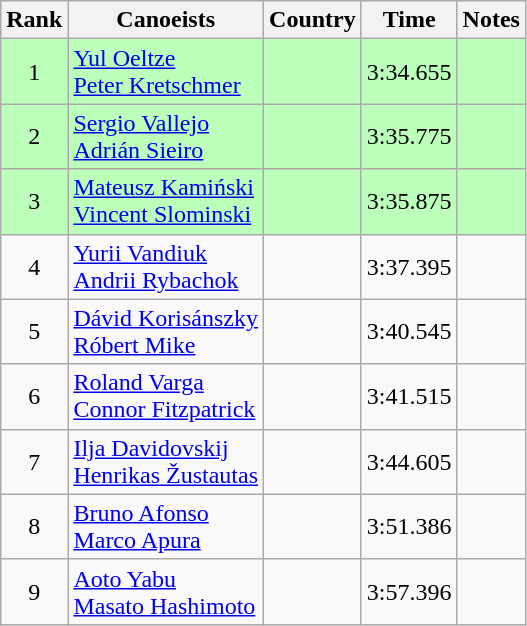<table class="wikitable" style="text-align:center">
<tr>
<th>Rank</th>
<th>Canoeists</th>
<th>Country</th>
<th>Time</th>
<th>Notes</th>
</tr>
<tr bgcolor=bbffbb>
<td>1</td>
<td align="left"><a href='#'>Yul Oeltze</a><br><a href='#'>Peter Kretschmer</a></td>
<td align="left"></td>
<td>3:34.655</td>
<td></td>
</tr>
<tr bgcolor=bbffbb>
<td>2</td>
<td align="left"><a href='#'>Sergio Vallejo</a><br><a href='#'>Adrián Sieiro</a></td>
<td align="left"></td>
<td>3:35.775</td>
<td></td>
</tr>
<tr bgcolor=bbffbb>
<td>3</td>
<td align="left"><a href='#'>Mateusz Kamiński</a><br><a href='#'>Vincent Slominski</a></td>
<td align="left"></td>
<td>3:35.875</td>
<td></td>
</tr>
<tr>
<td>4</td>
<td align="left"><a href='#'>Yurii Vandiuk</a><br><a href='#'>Andrii Rybachok</a></td>
<td align="left"></td>
<td>3:37.395</td>
<td></td>
</tr>
<tr>
<td>5</td>
<td align="left"><a href='#'>Dávid Korisánszky</a><br><a href='#'>Róbert Mike</a></td>
<td align="left"></td>
<td>3:40.545</td>
<td></td>
</tr>
<tr>
<td>6</td>
<td align="left"><a href='#'>Roland Varga</a><br><a href='#'>Connor Fitzpatrick</a></td>
<td align="left"></td>
<td>3:41.515</td>
<td></td>
</tr>
<tr>
<td>7</td>
<td align="left"><a href='#'>Ilja Davidovskij</a><br><a href='#'>Henrikas Žustautas</a></td>
<td align="left"></td>
<td>3:44.605</td>
<td></td>
</tr>
<tr>
<td>8</td>
<td align="left"><a href='#'>Bruno Afonso</a><br><a href='#'>Marco Apura</a></td>
<td align="left"></td>
<td>3:51.386</td>
<td></td>
</tr>
<tr>
<td>9</td>
<td align="left"><a href='#'>Aoto Yabu</a><br><a href='#'>Masato Hashimoto</a></td>
<td align="left"></td>
<td>3:57.396</td>
<td></td>
</tr>
</table>
